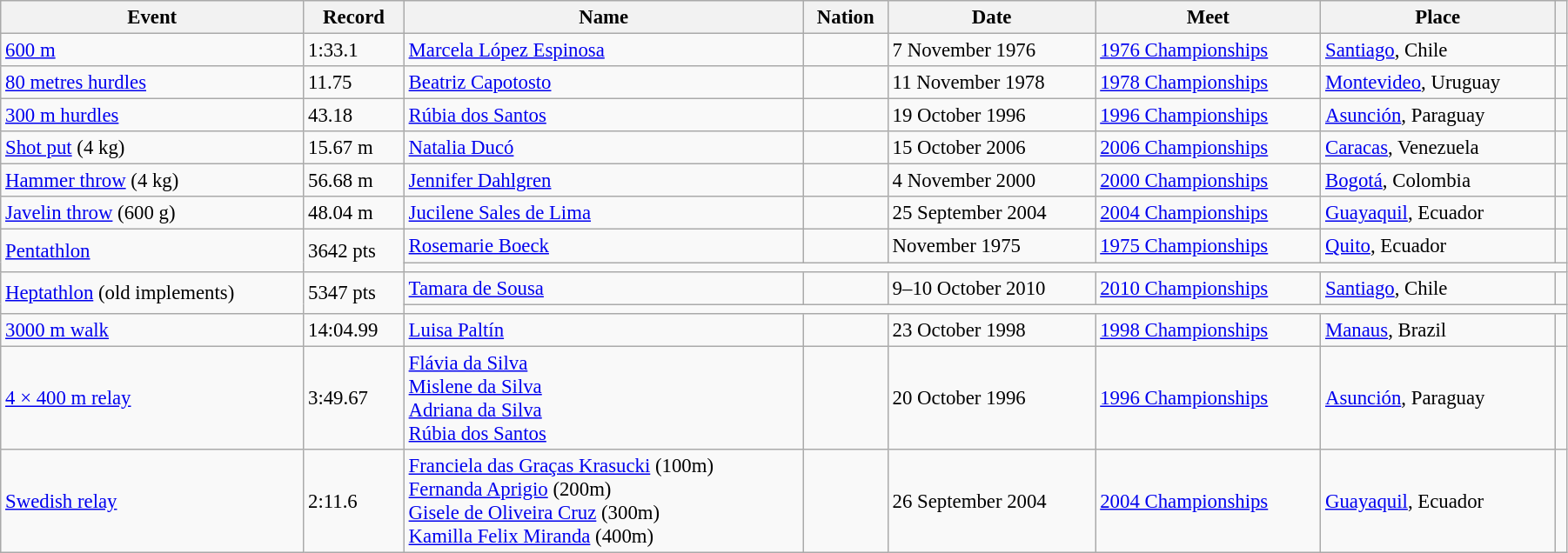<table class="wikitable" style="font-size:95%; width: 95%;">
<tr>
<th>Event</th>
<th>Record</th>
<th>Name</th>
<th>Nation</th>
<th>Date</th>
<th>Meet</th>
<th>Place</th>
<th></th>
</tr>
<tr>
<td><a href='#'>600 m</a></td>
<td>1:33.1</td>
<td><a href='#'>Marcela López Espinosa</a></td>
<td></td>
<td>7 November 1976</td>
<td><a href='#'>1976 Championships</a></td>
<td><a href='#'>Santiago</a>, Chile</td>
<td></td>
</tr>
<tr>
<td><a href='#'>80 metres hurdles</a></td>
<td>11.75</td>
<td><a href='#'>Beatriz Capotosto</a></td>
<td></td>
<td>11 November 1978</td>
<td><a href='#'>1978 Championships</a></td>
<td><a href='#'>Montevideo</a>, Uruguay</td>
<td></td>
</tr>
<tr>
<td><a href='#'>300 m hurdles</a></td>
<td>43.18</td>
<td><a href='#'>Rúbia dos Santos</a></td>
<td></td>
<td>19 October 1996</td>
<td><a href='#'>1996 Championships</a></td>
<td><a href='#'>Asunción</a>, Paraguay</td>
<td></td>
</tr>
<tr>
<td><a href='#'>Shot put</a> (4 kg)</td>
<td>15.67 m</td>
<td><a href='#'>Natalia Ducó</a></td>
<td></td>
<td>15 October 2006</td>
<td><a href='#'>2006 Championships</a></td>
<td><a href='#'>Caracas</a>, Venezuela</td>
<td></td>
</tr>
<tr>
<td><a href='#'>Hammer throw</a> (4 kg)</td>
<td>56.68 m </td>
<td><a href='#'>Jennifer Dahlgren</a></td>
<td></td>
<td>4 November 2000</td>
<td><a href='#'>2000 Championships</a></td>
<td><a href='#'>Bogotá</a>, Colombia</td>
<td></td>
</tr>
<tr>
<td><a href='#'>Javelin throw</a> (600 g)</td>
<td>48.04 m</td>
<td><a href='#'>Jucilene Sales de Lima</a></td>
<td></td>
<td>25 September 2004</td>
<td><a href='#'>2004 Championships</a></td>
<td><a href='#'>Guayaquil</a>, Ecuador</td>
<td></td>
</tr>
<tr>
<td rowspan=2><a href='#'>Pentathlon</a></td>
<td rowspan=2>3642 pts </td>
<td><a href='#'>Rosemarie Boeck</a></td>
<td></td>
<td>November 1975</td>
<td><a href='#'>1975 Championships</a></td>
<td><a href='#'>Quito</a>, Ecuador</td>
<td></td>
</tr>
<tr>
<td colspan=6></td>
</tr>
<tr>
<td rowspan=2><a href='#'>Heptathlon</a> (old implements)</td>
<td rowspan=2>5347 pts</td>
<td><a href='#'>Tamara de Sousa</a></td>
<td></td>
<td>9–10 October 2010</td>
<td><a href='#'>2010 Championships</a></td>
<td><a href='#'>Santiago</a>, Chile</td>
<td></td>
</tr>
<tr>
<td colspan=6></td>
</tr>
<tr>
<td><a href='#'>3000 m walk</a></td>
<td>14:04.99 </td>
<td><a href='#'>Luisa Paltín</a></td>
<td></td>
<td>23 October 1998</td>
<td><a href='#'>1998 Championships</a></td>
<td><a href='#'>Manaus</a>, Brazil</td>
<td></td>
</tr>
<tr>
<td><a href='#'>4 × 400 m relay</a></td>
<td>3:49.67</td>
<td><a href='#'>Flávia da Silva</a> <br> <a href='#'>Mislene da Silva</a> <br> <a href='#'>Adriana da Silva</a> <br> <a href='#'>Rúbia dos Santos</a></td>
<td></td>
<td>20 October 1996</td>
<td><a href='#'>1996 Championships</a></td>
<td><a href='#'>Asunción</a>, Paraguay</td>
<td></td>
</tr>
<tr>
<td><a href='#'>Swedish relay</a></td>
<td>2:11.6</td>
<td><a href='#'>Franciela das Graças Krasucki</a> (100m)<br> <a href='#'>Fernanda Aprigio</a> (200m)<br> <a href='#'>Gisele de Oliveira Cruz</a> (300m)<br> <a href='#'>Kamilla Felix Miranda</a> (400m)</td>
<td></td>
<td>26 September 2004</td>
<td><a href='#'>2004 Championships</a></td>
<td><a href='#'>Guayaquil</a>, Ecuador</td>
<td></td>
</tr>
</table>
